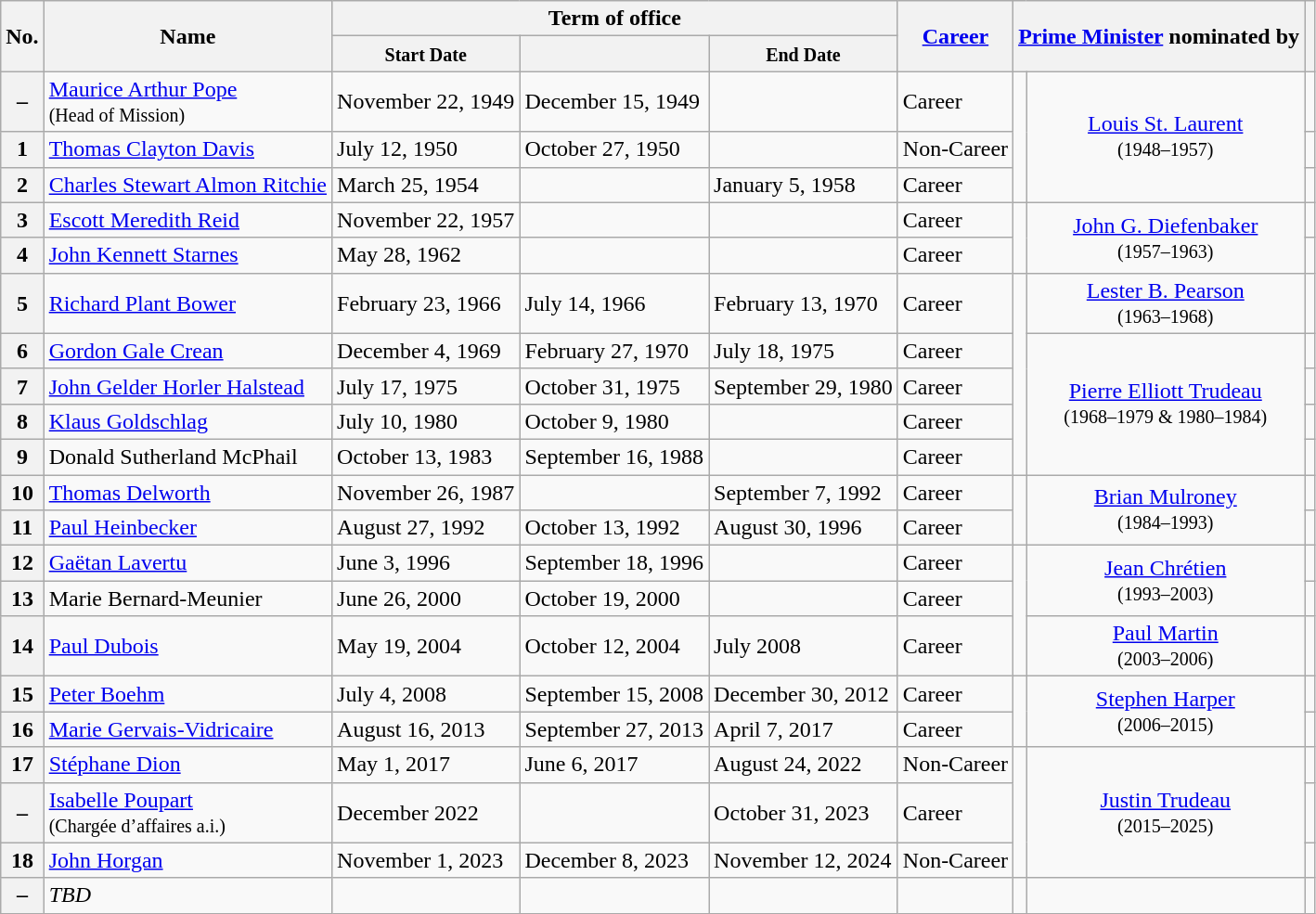<table class="wikitable">
<tr>
<th rowspan="2">No.</th>
<th rowspan="2">Name</th>
<th colspan="3">Term of office</th>
<th rowspan="2"><a href='#'>Career</a></th>
<th rowspan="2"; colspan="2"><a href='#'>Prime Minister</a> nominated by</th>
<th rowspan="2"></th>
</tr>
<tr>
<th><small>Start Date</small></th>
<th><small><a href='#'></a></small></th>
<th><small>End Date</small></th>
</tr>
<tr>
<th>–</th>
<td><a href='#'>Maurice Arthur Pope</a><br><small>(Head of Mission)</small></td>
<td>November 22, 1949</td>
<td>December 15, 1949</td>
<td></td>
<td>Career</td>
<td rowspan="3"></td>
<td rowspan="3"style=text-align:center><a href='#'>Louis St. Laurent</a><br><small>(1948–1957)</small></td>
<td></td>
</tr>
<tr>
<th>1</th>
<td><a href='#'>Thomas Clayton Davis</a></td>
<td>July 12, 1950</td>
<td>October 27, 1950</td>
<td></td>
<td>Non-Career</td>
<td></td>
</tr>
<tr>
<th>2</th>
<td><a href='#'>Charles Stewart Almon Ritchie</a></td>
<td>March 25, 1954</td>
<td></td>
<td>January 5, 1958</td>
<td>Career</td>
<td></td>
</tr>
<tr>
<th>3</th>
<td><a href='#'>Escott Meredith Reid</a></td>
<td>November 22, 1957</td>
<td></td>
<td></td>
<td>Career</td>
<td rowspan="2"></td>
<td rowspan="2"style=text-align:center><a href='#'>John G. Diefenbaker</a><br><small>(1957–1963)</small></td>
<td></td>
</tr>
<tr>
<th>4</th>
<td><a href='#'>John Kennett Starnes</a></td>
<td>May 28, 1962</td>
<td></td>
<td></td>
<td>Career</td>
<td></td>
</tr>
<tr>
<th>5</th>
<td><a href='#'>Richard Plant Bower</a></td>
<td>February 23, 1966</td>
<td>July 14, 1966</td>
<td>February 13, 1970</td>
<td>Career</td>
<td rowspan="5"></td>
<td style=text-align:center><a href='#'>Lester B. Pearson</a><br><small>(1963–1968)</small></td>
<td></td>
</tr>
<tr>
<th>6</th>
<td><a href='#'>Gordon Gale Crean</a></td>
<td>December 4, 1969</td>
<td>February 27, 1970</td>
<td>July 18, 1975</td>
<td>Career</td>
<td style="text-align:center" rowspan="4"><a href='#'>Pierre Elliott Trudeau</a><br><small>(1968–1979 & 1980–1984)</small></td>
<td></td>
</tr>
<tr>
<th>7</th>
<td><a href='#'>John Gelder Horler Halstead</a></td>
<td>July 17, 1975</td>
<td>October 31, 1975</td>
<td>September 29, 1980</td>
<td>Career</td>
<td></td>
</tr>
<tr>
<th>8</th>
<td><a href='#'>Klaus Goldschlag</a></td>
<td>July 10, 1980</td>
<td>October 9, 1980</td>
<td></td>
<td>Career</td>
<td></td>
</tr>
<tr>
<th>9</th>
<td>Donald Sutherland McPhail</td>
<td>October 13, 1983</td>
<td>September 16, 1988</td>
<td></td>
<td>Career</td>
<td></td>
</tr>
<tr>
<th>10</th>
<td><a href='#'>Thomas Delworth</a></td>
<td>November 26, 1987</td>
<td></td>
<td>September 7, 1992</td>
<td>Career</td>
<td rowspan="2"></td>
<td rowspan="2"style=text-align:center><a href='#'>Brian Mulroney</a><br><small>(1984–1993)</small></td>
<td></td>
</tr>
<tr>
<th>11</th>
<td><a href='#'>Paul Heinbecker</a></td>
<td>August 27, 1992</td>
<td>October 13, 1992</td>
<td>August 30, 1996</td>
<td>Career</td>
<td></td>
</tr>
<tr>
<th>12</th>
<td><a href='#'>Gaëtan Lavertu</a></td>
<td>June 3, 1996</td>
<td>September 18, 1996</td>
<td></td>
<td>Career</td>
<td rowspan="3"></td>
<td rowspan="2"style=text-align:center><a href='#'>Jean Chrétien</a><br><small>(1993–2003)</small></td>
<td></td>
</tr>
<tr>
<th>13</th>
<td>Marie Bernard-Meunier</td>
<td>June 26, 2000</td>
<td>October 19, 2000</td>
<td></td>
<td>Career</td>
<td></td>
</tr>
<tr>
<th>14</th>
<td><a href='#'>Paul Dubois</a></td>
<td>May 19, 2004</td>
<td>October 12, 2004</td>
<td>July 2008</td>
<td>Career</td>
<td style=text-align:center><a href='#'>Paul Martin</a><br><small>(2003–2006)</small></td>
<td></td>
</tr>
<tr>
<th>15</th>
<td><a href='#'>Peter Boehm</a></td>
<td>July 4, 2008</td>
<td>September 15, 2008</td>
<td>December 30, 2012</td>
<td>Career</td>
<td rowspan="2"></td>
<td rowspan="2"style=text-align:center><a href='#'>Stephen Harper</a><br><small>(2006–2015)</small></td>
<td></td>
</tr>
<tr>
<th>16</th>
<td><a href='#'>Marie Gervais-Vidricaire</a></td>
<td>August 16, 2013</td>
<td>September 27, 2013</td>
<td>April 7, 2017</td>
<td>Career</td>
<td></td>
</tr>
<tr>
<th>17</th>
<td><a href='#'>Stéphane Dion</a></td>
<td>May 1, 2017</td>
<td>June 6, 2017</td>
<td>August 24, 2022</td>
<td>Non-Career</td>
<td rowspan="3"></td>
<td rowspan="3" style="text-align:center"><a href='#'>Justin Trudeau</a><br><small>(2015–2025)</small></td>
<td></td>
</tr>
<tr>
<th>–</th>
<td><a href='#'>Isabelle Poupart</a><br><small>(Chargée d’affaires a.i.)</small></td>
<td>December 2022</td>
<td></td>
<td>October 31, 2023</td>
<td>Career</td>
<td></td>
</tr>
<tr>
<th>18</th>
<td><a href='#'>John Horgan</a></td>
<td>November 1, 2023</td>
<td>December 8, 2023</td>
<td>November 12, 2024</td>
<td>Non-Career</td>
<td></td>
</tr>
<tr>
<th>–</th>
<td><em>TBD</em></td>
<td></td>
<td></td>
<td></td>
<td></td>
<td></td>
<td></td>
<td></td>
</tr>
</table>
